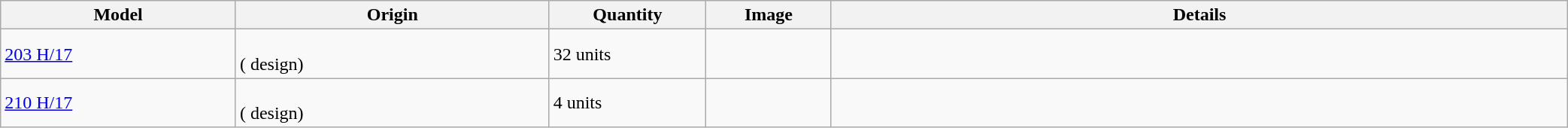<table class="wikitable" style="width:110%">
<tr>
<th style="text-align: center; width:15%;">Model</th>
<th style="text-align: center; width:20%;">Origin</th>
<th style="text-align: center; width:10%;">Quantity</th>
<th style="text-align: center; width:8%;">Image</th>
<th style="text-align: center; width:47%;">Details</th>
</tr>
<tr>
<td><a href='#'>203 H/17</a></td>
<td><br>( design)</td>
<td>32 units</td>
<td></td>
<td></td>
</tr>
<tr>
<td><a href='#'>210 H/17</a></td>
<td><br>( design)</td>
<td>4 units</td>
<td></td>
<td></td>
</tr>
</table>
